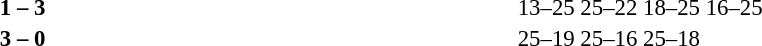<table width=100% cellspacing=1>
<tr>
<th width=20%></th>
<th width=12%></th>
<th width=20%></th>
<th width=33%></th>
<td></td>
</tr>
<tr style=font-size:95%>
<td align=right></td>
<td align=center><strong>1 – 3</strong></td>
<td><strong></strong></td>
<td>13–25 25–22 18–25 16–25</td>
<td></td>
</tr>
<tr style=font-size:95%>
<td align=right><strong></strong></td>
<td align=center><strong>3 – 0</strong></td>
<td></td>
<td>25–19 25–16 25–18</td>
</tr>
</table>
